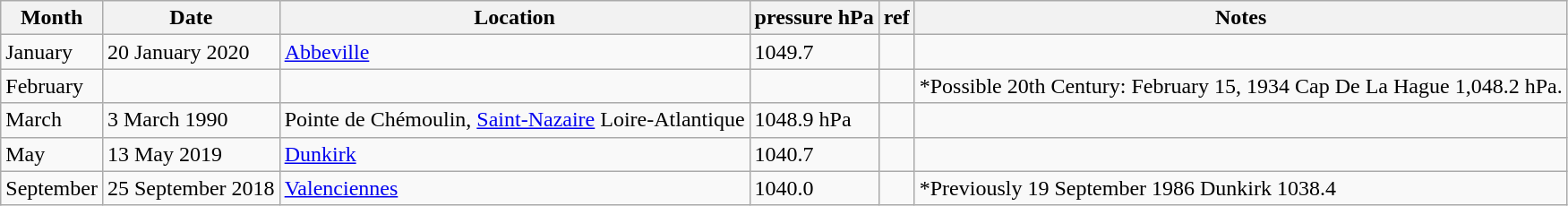<table class="wikitable sortable">
<tr>
<th>Month</th>
<th>Date</th>
<th class="unsortable">Location</th>
<th>pressure hPa</th>
<th class="unsortable">ref</th>
<th class="unsortable">Notes</th>
</tr>
<tr>
<td>January</td>
<td>20 January 2020</td>
<td><a href='#'>Abbeville</a></td>
<td>1049.7</td>
<td></td>
<td></td>
</tr>
<tr>
<td>February</td>
<td></td>
<td></td>
<td></td>
<td></td>
<td>*Possible 20th Century: February 15, 1934 Cap De La Hague 1,048.2 hPa.</td>
</tr>
<tr>
<td>March</td>
<td>3 March 1990</td>
<td>Pointe de Chémoulin, <a href='#'>Saint-Nazaire</a> Loire-Atlantique</td>
<td>1048.9 hPa</td>
<td></td>
<td></td>
</tr>
<tr>
<td>May</td>
<td>13 May 2019</td>
<td><a href='#'>Dunkirk</a></td>
<td>1040.7</td>
<td></td>
<td></td>
</tr>
<tr>
<td>September</td>
<td>25 September 2018</td>
<td><a href='#'>Valenciennes</a></td>
<td>1040.0</td>
<td></td>
<td>*Previously 19 September 1986 Dunkirk 1038.4 </td>
</tr>
</table>
